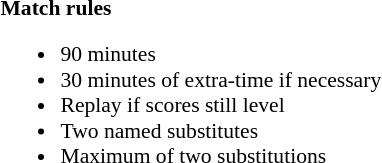<table width=100% style="font-size: 90%">
<tr>
<td width=50% valign=top><br><strong>Match rules</strong><ul><li>90 minutes</li><li>30 minutes of extra-time if necessary</li><li>Replay if scores still level</li><li>Two named substitutes</li><li>Maximum of two substitutions</li></ul></td>
</tr>
</table>
